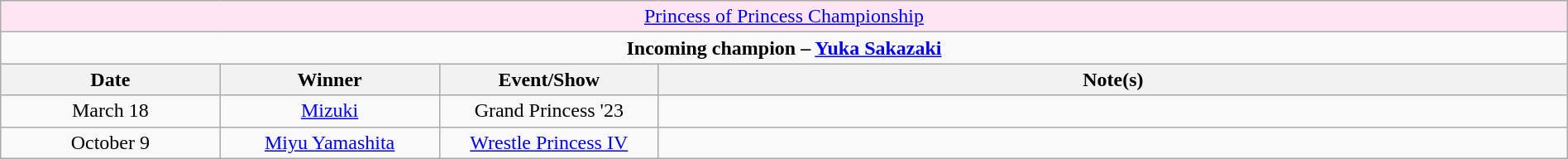<table class="wikitable" style="text-align:center; width:100%;">
<tr style="background:#ffe5f3;">
<td colspan="5" style="text-align: center;"><a href='#'>Princess of Princess Championship</a></td>
</tr>
<tr>
<td colspan="5" style="text-align: center;"><strong>Incoming champion – <a href='#'>Yuka Sakazaki</a></strong></td>
</tr>
<tr>
<th width=14%>Date</th>
<th width=14%>Winner</th>
<th width=14%>Event/Show</th>
<th width=58%>Note(s)</th>
</tr>
<tr>
<td>March 18</td>
<td><a href='#'>Mizuki</a></td>
<td>Grand Princess '23</td>
<td></td>
</tr>
<tr>
<td>October 9</td>
<td><a href='#'>Miyu Yamashita</a></td>
<td><a href='#'>Wrestle Princess IV</a></td>
<td></td>
</tr>
</table>
